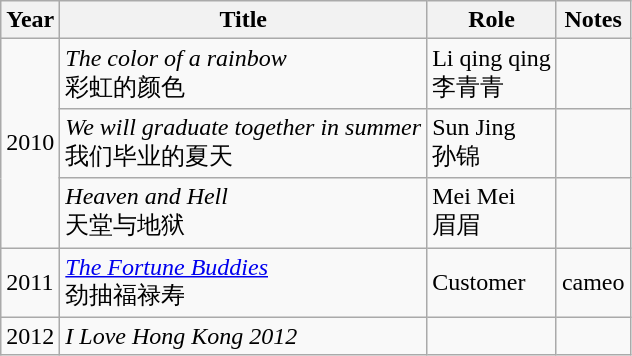<table class="wikitable">
<tr>
<th>Year</th>
<th>Title</th>
<th>Role</th>
<th>Notes</th>
</tr>
<tr>
<td rowspan=3>2010</td>
<td><em>The color of a rainbow</em><br>彩虹的颜色</td>
<td>Li qing qing <br> 李青青</td>
<td></td>
</tr>
<tr>
<td><em>We will graduate together in summer</em><br>我们毕业的夏天</td>
<td>Sun Jing <br> 孙锦</td>
<td></td>
</tr>
<tr>
<td><em>Heaven and Hell</em><br>天堂与地狱</td>
<td>Mei Mei <br> 眉眉</td>
<td></td>
</tr>
<tr>
<td>2011</td>
<td><em><a href='#'>The Fortune Buddies</a></em><br>劲抽福禄寿</td>
<td>Customer</td>
<td>cameo</td>
</tr>
<tr>
<td>2012</td>
<td><em>I Love Hong Kong 2012</em></td>
<td></td>
<td></td>
</tr>
</table>
